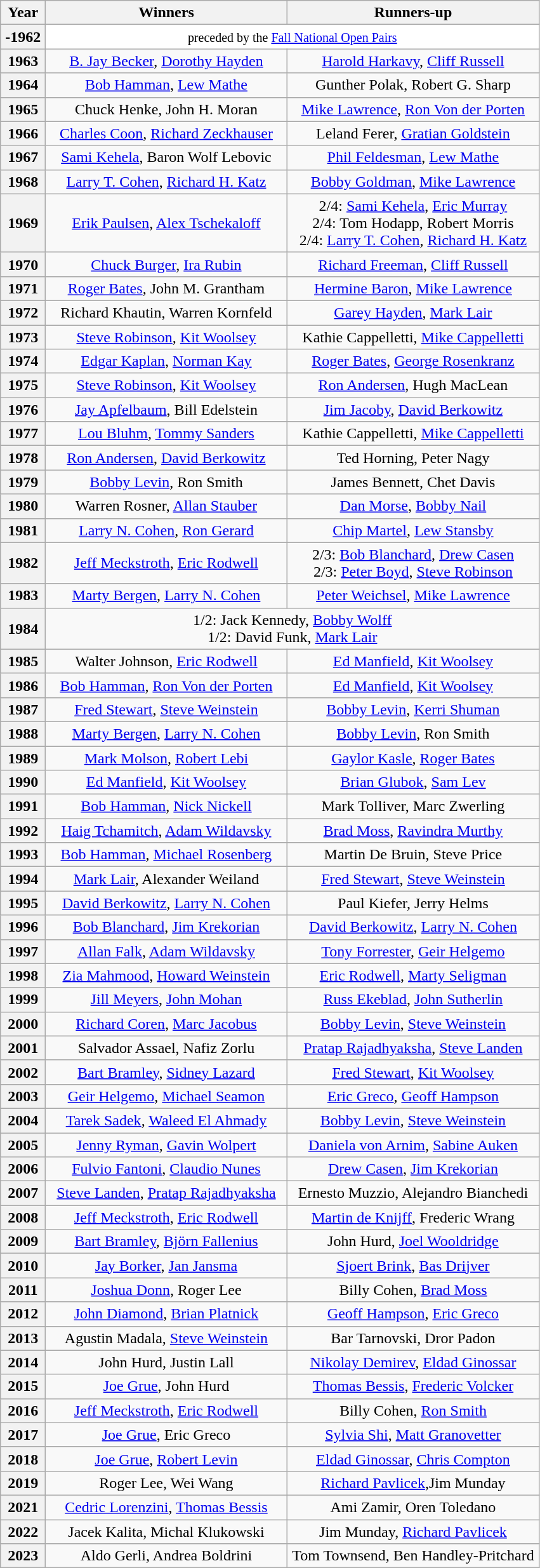<table class="sortable wikitable" style="text-align:center">
<tr>
<th>Year</th>
<th>Winners</th>
<th>Runners-up</th>
</tr>
<tr>
<th>-1962</th>
<td colspan=2 bgcolor=#FFFFFF><small>preceded by the <a href='#'>Fall National Open Pairs</a></small></td>
</tr>
<tr>
<th> 1963 </th>
<td><a href='#'>B. Jay Becker</a>, <a href='#'>Dorothy Hayden</a></td>
<td><a href='#'>Harold Harkavy</a>, <a href='#'>Cliff Russell</a></td>
</tr>
<tr>
<th>1964</th>
<td><a href='#'>Bob Hamman</a>, <a href='#'>Lew Mathe</a></td>
<td>Gunther Polak, Robert G. Sharp</td>
</tr>
<tr>
<th>1965</th>
<td>Chuck Henke, John H. Moran</td>
<td><a href='#'>Mike Lawrence</a>, <a href='#'>Ron Von der Porten</a></td>
</tr>
<tr>
<th>1966</th>
<td><a href='#'>Charles Coon</a>, <a href='#'>Richard Zeckhauser</a></td>
<td>Leland Ferer, <a href='#'>Gratian Goldstein</a></td>
</tr>
<tr>
<th>1967</th>
<td><a href='#'>Sami Kehela</a>, Baron Wolf Lebovic</td>
<td><a href='#'>Phil Feldesman</a>, <a href='#'>Lew Mathe</a></td>
</tr>
<tr>
<th>1968</th>
<td><a href='#'>Larry T. Cohen</a>, <a href='#'>Richard H. Katz</a></td>
<td><a href='#'>Bobby Goldman</a>, <a href='#'>Mike Lawrence</a></td>
</tr>
<tr>
<th>1969</th>
<td><a href='#'>Erik Paulsen</a>, <a href='#'>Alex Tschekaloff</a></td>
<td>2/4: <a href='#'>Sami Kehela</a>, <a href='#'>Eric Murray</a> <br>2/4: Tom Hodapp, Robert Morris <br>2/4: <a href='#'>Larry T. Cohen</a>, <a href='#'>Richard H. Katz</a></td>
</tr>
<tr>
<th>1970</th>
<td><a href='#'>Chuck Burger</a>, <a href='#'>Ira Rubin</a></td>
<td><a href='#'>Richard Freeman</a>, <a href='#'>Cliff Russell</a></td>
</tr>
<tr>
<th>1971</th>
<td><a href='#'>Roger Bates</a>, John M. Grantham</td>
<td><a href='#'>Hermine Baron</a>, <a href='#'>Mike Lawrence</a></td>
</tr>
<tr>
<th>1972</th>
<td>Richard Khautin, Warren Kornfeld</td>
<td><a href='#'>Garey Hayden</a>, <a href='#'>Mark Lair</a></td>
</tr>
<tr>
<th>1973</th>
<td><a href='#'>Steve Robinson</a>, <a href='#'>Kit Woolsey</a></td>
<td>Kathie Cappelletti, <a href='#'>Mike Cappelletti</a></td>
</tr>
<tr>
<th>1974</th>
<td><a href='#'>Edgar Kaplan</a>, <a href='#'>Norman Kay</a></td>
<td><a href='#'>Roger Bates</a>, <a href='#'>George Rosenkranz</a></td>
</tr>
<tr>
<th>1975</th>
<td><a href='#'>Steve Robinson</a>, <a href='#'>Kit Woolsey</a></td>
<td><a href='#'>Ron Andersen</a>, Hugh MacLean</td>
</tr>
<tr>
<th>1976</th>
<td><a href='#'>Jay Apfelbaum</a>, Bill Edelstein</td>
<td><a href='#'>Jim Jacoby</a>, <a href='#'>David Berkowitz</a></td>
</tr>
<tr>
<th>1977</th>
<td><a href='#'>Lou Bluhm</a>, <a href='#'>Tommy Sanders</a></td>
<td>Kathie Cappelletti, <a href='#'>Mike Cappelletti</a></td>
</tr>
<tr>
<th>1978</th>
<td><a href='#'>Ron Andersen</a>, <a href='#'>David Berkowitz</a></td>
<td>Ted Horning, Peter Nagy</td>
</tr>
<tr>
<th>1979</th>
<td><a href='#'>Bobby Levin</a>, Ron Smith</td>
<td>James Bennett, Chet Davis</td>
</tr>
<tr>
<th>1980</th>
<td>Warren Rosner, <a href='#'>Allan Stauber</a></td>
<td><a href='#'>Dan Morse</a>, <a href='#'>Bobby Nail</a></td>
</tr>
<tr>
<th>1981</th>
<td><a href='#'>Larry N. Cohen</a>, <a href='#'>Ron Gerard</a></td>
<td><a href='#'>Chip Martel</a>, <a href='#'>Lew Stansby</a></td>
</tr>
<tr>
<th>1982</th>
<td><a href='#'>Jeff Meckstroth</a>, <a href='#'>Eric Rodwell</a></td>
<td>2/3: <a href='#'>Bob Blanchard</a>, <a href='#'>Drew Casen</a><br>2/3: <a href='#'>Peter Boyd</a>, <a href='#'>Steve Robinson</a></td>
</tr>
<tr>
<th>1983</th>
<td><a href='#'>Marty Bergen</a>, <a href='#'>Larry N. Cohen</a></td>
<td><a href='#'>Peter Weichsel</a>, <a href='#'>Mike Lawrence</a></td>
</tr>
<tr>
<th>1984</th>
<td colspan=2>1/2: Jack Kennedy, <a href='#'>Bobby Wolff</a> <br>1/2: David Funk, <a href='#'>Mark Lair</a></td>
</tr>
<tr>
<th>1985</th>
<td>Walter Johnson, <a href='#'>Eric Rodwell</a></td>
<td><a href='#'>Ed Manfield</a>, <a href='#'>Kit Woolsey</a></td>
</tr>
<tr>
<th>1986</th>
<td><a href='#'>Bob Hamman</a>, <a href='#'>Ron Von der Porten</a></td>
<td><a href='#'>Ed Manfield</a>, <a href='#'>Kit Woolsey</a></td>
</tr>
<tr>
<th>1987</th>
<td><a href='#'>Fred Stewart</a>, <a href='#'>Steve Weinstein</a></td>
<td><a href='#'>Bobby Levin</a>, <a href='#'>Kerri Shuman</a></td>
</tr>
<tr>
<th>1988</th>
<td><a href='#'>Marty Bergen</a>, <a href='#'>Larry N. Cohen</a></td>
<td><a href='#'>Bobby Levin</a>, Ron Smith</td>
</tr>
<tr>
<th>1989</th>
<td><a href='#'>Mark Molson</a>, <a href='#'>Robert Lebi</a></td>
<td><a href='#'>Gaylor Kasle</a>, <a href='#'>Roger Bates</a></td>
</tr>
<tr>
<th>1990</th>
<td><a href='#'>Ed Manfield</a>, <a href='#'>Kit Woolsey</a></td>
<td><a href='#'>Brian Glubok</a>, <a href='#'>Sam Lev</a></td>
</tr>
<tr>
<th>1991</th>
<td><a href='#'>Bob Hamman</a>, <a href='#'>Nick Nickell</a></td>
<td>Mark Tolliver, Marc Zwerling</td>
</tr>
<tr>
<th>1992</th>
<td><a href='#'>Haig Tchamitch</a>, <a href='#'>Adam Wildavsky</a></td>
<td><a href='#'>Brad Moss</a>, <a href='#'>Ravindra Murthy</a></td>
</tr>
<tr>
<th>1993</th>
<td><a href='#'>Bob Hamman</a>, <a href='#'>Michael Rosenberg</a></td>
<td>Martin De Bruin, Steve Price</td>
</tr>
<tr>
<th>1994</th>
<td><a href='#'>Mark Lair</a>, Alexander Weiland</td>
<td><a href='#'>Fred Stewart</a>, <a href='#'>Steve Weinstein</a></td>
</tr>
<tr>
<th>1995</th>
<td><a href='#'>David Berkowitz</a>, <a href='#'>Larry N. Cohen</a></td>
<td>Paul Kiefer, Jerry Helms</td>
</tr>
<tr>
<th>1996</th>
<td><a href='#'>Bob Blanchard</a>, <a href='#'>Jim Krekorian</a></td>
<td><a href='#'>David Berkowitz</a>, <a href='#'>Larry N. Cohen</a></td>
</tr>
<tr>
<th>1997</th>
<td><a href='#'>Allan Falk</a>, <a href='#'>Adam Wildavsky</a></td>
<td><a href='#'>Tony Forrester</a>, <a href='#'>Geir Helgemo</a></td>
</tr>
<tr>
<th>1998</th>
<td><a href='#'>Zia Mahmood</a>, <a href='#'>Howard Weinstein</a></td>
<td><a href='#'>Eric Rodwell</a>, <a href='#'>Marty Seligman</a></td>
</tr>
<tr>
<th>1999</th>
<td><a href='#'>Jill Meyers</a>, <a href='#'>John Mohan</a></td>
<td><a href='#'>Russ Ekeblad</a>, <a href='#'>John Sutherlin</a></td>
</tr>
<tr>
<th>2000</th>
<td><a href='#'>Richard Coren</a>, <a href='#'>Marc Jacobus</a></td>
<td><a href='#'>Bobby Levin</a>, <a href='#'>Steve Weinstein</a></td>
</tr>
<tr>
<th>2001</th>
<td>Salvador Assael, Nafiz Zorlu</td>
<td><a href='#'>Pratap Rajadhyaksha</a>, <a href='#'>Steve Landen</a></td>
</tr>
<tr>
<th>2002</th>
<td><a href='#'>Bart Bramley</a>, <a href='#'>Sidney Lazard</a></td>
<td><a href='#'>Fred Stewart</a>, <a href='#'>Kit Woolsey</a></td>
</tr>
<tr>
<th>2003</th>
<td><a href='#'>Geir Helgemo</a>, <a href='#'>Michael Seamon</a></td>
<td><a href='#'>Eric Greco</a>, <a href='#'>Geoff Hampson</a></td>
</tr>
<tr>
<th>2004</th>
<td><a href='#'>Tarek Sadek</a>, <a href='#'>Waleed El Ahmady</a></td>
<td><a href='#'>Bobby Levin</a>, <a href='#'>Steve Weinstein</a></td>
</tr>
<tr>
<th>2005</th>
<td><a href='#'>Jenny Ryman</a>, <a href='#'>Gavin Wolpert</a></td>
<td><a href='#'>Daniela von Arnim</a>, <a href='#'>Sabine Auken</a></td>
</tr>
<tr>
<th>2006</th>
<td><a href='#'>Fulvio Fantoni</a>, <a href='#'>Claudio Nunes</a></td>
<td><a href='#'>Drew Casen</a>, <a href='#'>Jim Krekorian</a></td>
</tr>
<tr>
<th>2007</th>
<td>  <a href='#'>Steve Landen</a>, <a href='#'>Pratap Rajadhyaksha</a>  </td>
<td>  Ernesto Muzzio, Alejandro Bianchedi  </td>
</tr>
<tr>
<th>2008</th>
<td><a href='#'>Jeff Meckstroth</a>, <a href='#'>Eric Rodwell</a></td>
<td><a href='#'>Martin de Knijff</a>, Frederic Wrang</td>
</tr>
<tr>
<th>2009</th>
<td><a href='#'>Bart Bramley</a>, <a href='#'>Björn Fallenius</a></td>
<td>John Hurd, <a href='#'>Joel Wooldridge</a></td>
</tr>
<tr>
<th>2010</th>
<td><a href='#'>Jay Borker</a>, <a href='#'>Jan Jansma</a></td>
<td><a href='#'>Sjoert Brink</a>, <a href='#'>Bas Drijver</a></td>
</tr>
<tr>
<th>2011</th>
<td><a href='#'>Joshua Donn</a>, Roger Lee</td>
<td>Billy Cohen, <a href='#'>Brad Moss</a></td>
</tr>
<tr>
<th>2012</th>
<td><a href='#'>John Diamond</a>, <a href='#'>Brian Platnick</a></td>
<td><a href='#'>Geoff Hampson</a>, <a href='#'>Eric Greco</a></td>
</tr>
<tr>
<th>2013</th>
<td>Agustin Madala, <a href='#'>Steve Weinstein</a></td>
<td>Bar Tarnovski, Dror Padon</td>
</tr>
<tr>
<th>2014</th>
<td>John Hurd, Justin Lall</td>
<td><a href='#'>Nikolay Demirev</a>,  <a href='#'>Eldad Ginossar</a></td>
</tr>
<tr>
<th>2015</th>
<td><a href='#'>Joe Grue</a>, John Hurd</td>
<td><a href='#'>Thomas Bessis</a>, <a href='#'>Frederic Volcker</a></td>
</tr>
<tr>
<th>2016</th>
<td><a href='#'>Jeff Meckstroth</a>, <a href='#'>Eric Rodwell</a></td>
<td>Billy Cohen, <a href='#'>Ron Smith</a></td>
</tr>
<tr>
<th>2017</th>
<td><a href='#'>Joe Grue</a>, Eric Greco</td>
<td><a href='#'>Sylvia Shi</a>, <a href='#'>Matt Granovetter</a></td>
</tr>
<tr>
<th>2018</th>
<td><a href='#'>Joe Grue</a>, <a href='#'>Robert Levin</a></td>
<td><a href='#'>Eldad Ginossar</a>, <a href='#'>Chris Compton</a></td>
</tr>
<tr>
<th>2019</th>
<td>Roger Lee, Wei Wang</td>
<td><a href='#'>Richard Pavlicek</a>,Jim Munday</td>
</tr>
<tr>
<th>2021</th>
<td><a href='#'>Cedric Lorenzini</a>, <a href='#'>Thomas Bessis</a></td>
<td>Ami Zamir, Oren Toledano</td>
</tr>
<tr>
<th>2022</th>
<td>Jacek Kalita, Michal Klukowski</td>
<td>Jim Munday, <a href='#'>Richard Pavlicek</a></td>
</tr>
<tr>
<th>2023</th>
<td>Aldo Gerli, Andrea Boldrini</td>
<td>Tom Townsend, Ben Handley-Pritchard</td>
</tr>
</table>
